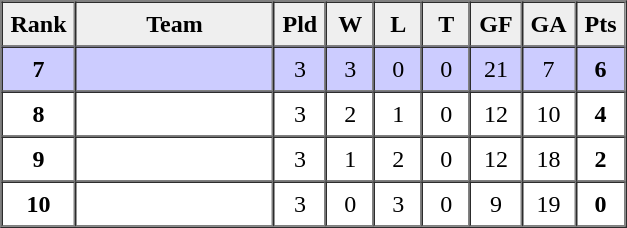<table border=1 cellpadding=5 cellspacing=0>
<tr>
<th bgcolor="#efefef" width="20">Rank</th>
<th bgcolor="#efefef" width="120">Team</th>
<th bgcolor="#efefef" width="20">Pld</th>
<th bgcolor="#efefef" width="20">W</th>
<th bgcolor="#efefef" width="20">L</th>
<th bgcolor="#efefef" width="20">T</th>
<th bgcolor="#efefef" width="20">GF</th>
<th bgcolor="#efefef" width="20">GA</th>
<th bgcolor="#efefef" width="20">Pts</th>
</tr>
<tr align=center bgcolor="ccccff">
<td><strong>7</strong></td>
<td align=left></td>
<td>3</td>
<td>3</td>
<td>0</td>
<td>0</td>
<td>21</td>
<td>7</td>
<td><strong>6</strong></td>
</tr>
<tr align=center>
<td><strong>8</strong></td>
<td align=left></td>
<td>3</td>
<td>2</td>
<td>1</td>
<td>0</td>
<td>12</td>
<td>10</td>
<td><strong>4</strong></td>
</tr>
<tr align=center>
<td><strong>9</strong></td>
<td align=left></td>
<td>3</td>
<td>1</td>
<td>2</td>
<td>0</td>
<td>12</td>
<td>18</td>
<td><strong>2</strong></td>
</tr>
<tr align=center>
<td><strong>10</strong></td>
<td align=left></td>
<td>3</td>
<td>0</td>
<td>3</td>
<td>0</td>
<td>9</td>
<td>19</td>
<td><strong>0</strong></td>
</tr>
</table>
